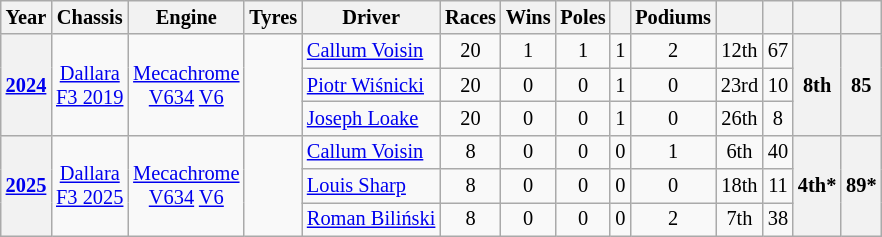<table class="wikitable" style="text-align:center; font-size:85%">
<tr valign="top">
<th>Year</th>
<th>Chassis</th>
<th>Engine</th>
<th>Tyres</th>
<th>Driver</th>
<th>Races</th>
<th>Wins</th>
<th>Poles</th>
<th></th>
<th>Podiums</th>
<th></th>
<th></th>
<th></th>
<th></th>
</tr>
<tr>
<th rowspan=3><a href='#'>2024</a></th>
<td rowspan=3><a href='#'>Dallara</a><br><a href='#'>F3 2019</a></td>
<td rowspan=3><a href='#'>Mecachrome</a><br><a href='#'>V634</a> <a href='#'>V6</a></td>
<td rowspan=3></td>
<td align=left> <a href='#'>Callum Voisin</a></td>
<td>20</td>
<td>1</td>
<td>1</td>
<td>1</td>
<td>2</td>
<td style="background:#;">12th</td>
<td style="background:#;">67</td>
<th rowspan=3 style="background:#;">8th</th>
<th rowspan=3 style="background:#;">85</th>
</tr>
<tr>
<td align=left> <a href='#'>Piotr Wiśnicki</a></td>
<td>20</td>
<td>0</td>
<td>0</td>
<td>1</td>
<td>0</td>
<td style="background:#;">23rd</td>
<td style="background:#;">10</td>
</tr>
<tr>
<td align=left> <a href='#'>Joseph Loake</a></td>
<td>20</td>
<td>0</td>
<td>0</td>
<td>1</td>
<td>0</td>
<td style="background:#;">26th</td>
<td style="background:#;">8</td>
</tr>
<tr>
<th rowspan=3><a href='#'>2025</a></th>
<td rowspan=3><a href='#'>Dallara</a><br><a href='#'>F3 2025</a></td>
<td rowspan=3><a href='#'>Mecachrome</a><br><a href='#'>V634</a> <a href='#'>V6</a></td>
<td rowspan=3></td>
<td align=left> <a href='#'>Callum Voisin</a></td>
<td>8</td>
<td>0</td>
<td>0</td>
<td>0</td>
<td>1</td>
<td style="background:#;">6th</td>
<td style="background:#;">40</td>
<th rowspan=3 style="background:#;">4th*</th>
<th rowspan=3 style="background:#;">89*</th>
</tr>
<tr>
<td align=left> <a href='#'>Louis Sharp</a></td>
<td>8</td>
<td>0</td>
<td>0</td>
<td>0</td>
<td>0</td>
<td style="background:#;">18th</td>
<td style="background:#;">11</td>
</tr>
<tr>
<td align=left> <a href='#'>Roman Biliński</a></td>
<td>8</td>
<td>0</td>
<td>0</td>
<td>0</td>
<td>2</td>
<td style="background:#;">7th</td>
<td style="background:#;">38</td>
</tr>
</table>
